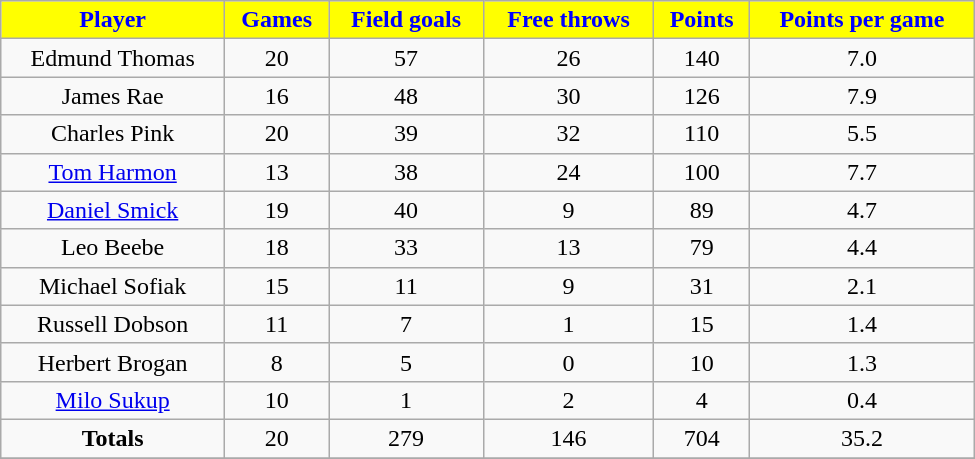<table class="wikitable" width="650">
<tr align="center"  style="background:yellow;color:blue;">
<td><strong>Player</strong></td>
<td><strong>Games</strong></td>
<td><strong>Field goals</strong></td>
<td><strong>Free throws</strong></td>
<td><strong>Points</strong></td>
<td><strong>Points per game</strong></td>
</tr>
<tr align="center" bgcolor="">
<td>Edmund Thomas</td>
<td>20</td>
<td>57</td>
<td>26</td>
<td>140</td>
<td>7.0</td>
</tr>
<tr align="center" bgcolor="">
<td>James Rae</td>
<td>16</td>
<td>48</td>
<td>30</td>
<td>126</td>
<td>7.9</td>
</tr>
<tr align="center" bgcolor="">
<td>Charles Pink</td>
<td>20</td>
<td>39</td>
<td>32</td>
<td>110</td>
<td>5.5</td>
</tr>
<tr align="center" bgcolor="">
<td><a href='#'>Tom Harmon</a></td>
<td>13</td>
<td>38</td>
<td>24</td>
<td>100</td>
<td>7.7</td>
</tr>
<tr align="center" bgcolor="">
<td><a href='#'>Daniel Smick</a></td>
<td>19</td>
<td>40</td>
<td>9</td>
<td>89</td>
<td>4.7</td>
</tr>
<tr align="center" bgcolor="">
<td>Leo Beebe</td>
<td>18</td>
<td>33</td>
<td>13</td>
<td>79</td>
<td>4.4</td>
</tr>
<tr align="center" bgcolor="">
<td>Michael Sofiak</td>
<td>15</td>
<td>11</td>
<td>9</td>
<td>31</td>
<td>2.1</td>
</tr>
<tr align="center" bgcolor="">
<td>Russell Dobson</td>
<td>11</td>
<td>7</td>
<td>1</td>
<td>15</td>
<td>1.4</td>
</tr>
<tr align="center" bgcolor="">
<td>Herbert Brogan</td>
<td>8</td>
<td>5</td>
<td>0</td>
<td>10</td>
<td>1.3</td>
</tr>
<tr align="center" bgcolor="">
<td><a href='#'>Milo Sukup</a></td>
<td>10</td>
<td>1</td>
<td>2</td>
<td>4</td>
<td>0.4</td>
</tr>
<tr align="center" bgcolor="">
<td><strong>Totals</strong></td>
<td>20</td>
<td>279</td>
<td>146</td>
<td>704</td>
<td>35.2</td>
</tr>
<tr align="center" bgcolor="">
</tr>
</table>
